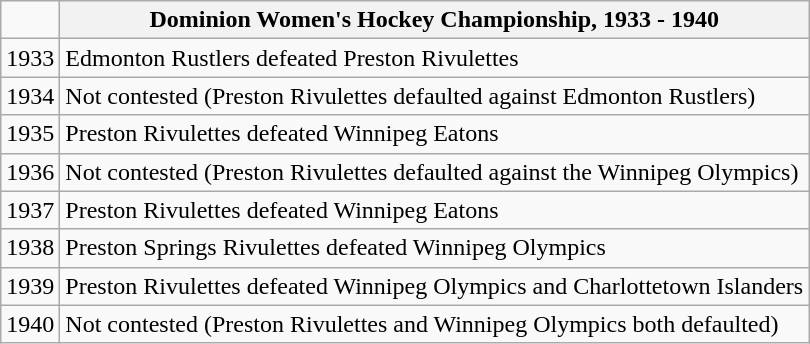<table class="wikitable">
<tr>
<td></td>
<th>Dominion Women's Hockey Championship, 1933 - 1940</th>
</tr>
<tr>
<td>1933</td>
<td>Edmonton Rustlers defeated Preston Rivulettes</td>
</tr>
<tr>
<td>1934</td>
<td>Not contested (Preston Rivulettes defaulted against Edmonton Rustlers)</td>
</tr>
<tr>
<td>1935</td>
<td>Preston Rivulettes defeated Winnipeg Eatons</td>
</tr>
<tr>
<td>1936</td>
<td>Not contested (Preston Rivulettes defaulted against the Winnipeg Olympics)</td>
</tr>
<tr>
<td>1937</td>
<td>Preston Rivulettes defeated Winnipeg Eatons</td>
</tr>
<tr>
<td>1938</td>
<td>Preston Springs Rivulettes defeated Winnipeg Olympics</td>
</tr>
<tr>
<td>1939</td>
<td>Preston Rivulettes defeated Winnipeg Olympics and Charlottetown Islanders</td>
</tr>
<tr>
<td>1940</td>
<td>Not contested (Preston Rivulettes and Winnipeg Olympics both defaulted)</td>
</tr>
</table>
